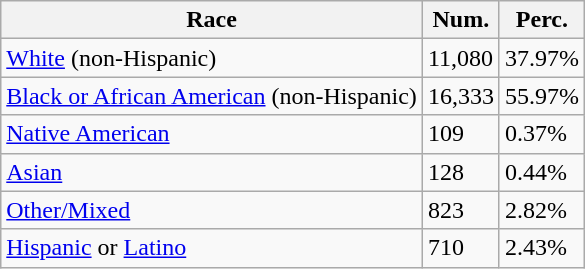<table class="wikitable">
<tr>
<th>Race</th>
<th>Num.</th>
<th>Perc.</th>
</tr>
<tr>
<td><a href='#'>White</a> (non-Hispanic)</td>
<td>11,080</td>
<td>37.97%</td>
</tr>
<tr>
<td><a href='#'>Black or African American</a> (non-Hispanic)</td>
<td>16,333</td>
<td>55.97%</td>
</tr>
<tr>
<td><a href='#'>Native American</a></td>
<td>109</td>
<td>0.37%</td>
</tr>
<tr>
<td><a href='#'>Asian</a></td>
<td>128</td>
<td>0.44%</td>
</tr>
<tr>
<td><a href='#'>Other/Mixed</a></td>
<td>823</td>
<td>2.82%</td>
</tr>
<tr>
<td><a href='#'>Hispanic</a> or <a href='#'>Latino</a></td>
<td>710</td>
<td>2.43%</td>
</tr>
</table>
